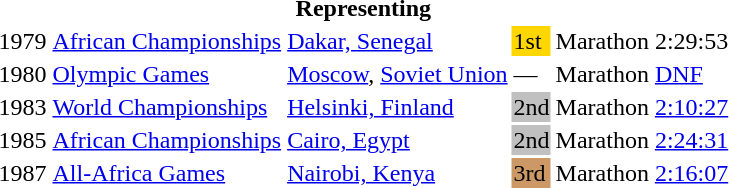<table>
<tr>
<th colspan="6">Representing </th>
</tr>
<tr>
<td>1979</td>
<td><a href='#'>African Championships</a></td>
<td><a href='#'>Dakar, Senegal</a></td>
<td bgcolor="gold">1st</td>
<td>Marathon</td>
<td>2:29:53</td>
</tr>
<tr>
<td>1980</td>
<td><a href='#'>Olympic Games</a></td>
<td><a href='#'>Moscow</a>, <a href='#'>Soviet Union</a></td>
<td>—</td>
<td>Marathon</td>
<td><a href='#'>DNF</a></td>
</tr>
<tr>
<td>1983</td>
<td><a href='#'>World Championships</a></td>
<td><a href='#'>Helsinki, Finland</a></td>
<td bgcolor="silver">2nd</td>
<td>Marathon</td>
<td><a href='#'>2:10:27</a></td>
</tr>
<tr>
<td>1985</td>
<td><a href='#'>African Championships</a></td>
<td><a href='#'>Cairo, Egypt</a></td>
<td bgcolor="silver">2nd</td>
<td>Marathon</td>
<td><a href='#'>2:24:31</a></td>
</tr>
<tr>
<td>1987</td>
<td><a href='#'>All-Africa Games</a></td>
<td><a href='#'>Nairobi, Kenya</a></td>
<td bgcolor=cc9966>3rd</td>
<td>Marathon</td>
<td><a href='#'>2:16:07</a></td>
</tr>
</table>
